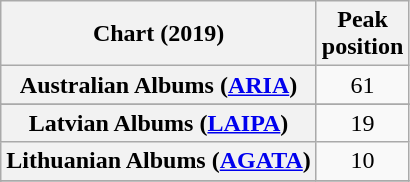<table class="wikitable sortable plainrowheaders" style="text-align:center">
<tr>
<th scope="col">Chart (2019)</th>
<th scope="col">Peak<br>position</th>
</tr>
<tr>
<th scope="row">Australian Albums (<a href='#'>ARIA</a>)</th>
<td>61</td>
</tr>
<tr>
</tr>
<tr>
</tr>
<tr>
</tr>
<tr>
</tr>
<tr>
</tr>
<tr>
</tr>
<tr>
</tr>
<tr>
</tr>
<tr>
</tr>
<tr>
<th scope="row">Latvian Albums (<a href='#'>LAIPA</a>)</th>
<td>19</td>
</tr>
<tr>
<th scope="row">Lithuanian Albums (<a href='#'>AGATA</a>)</th>
<td>10</td>
</tr>
<tr>
</tr>
<tr>
</tr>
<tr>
</tr>
<tr>
</tr>
<tr>
</tr>
<tr>
</tr>
<tr>
</tr>
</table>
